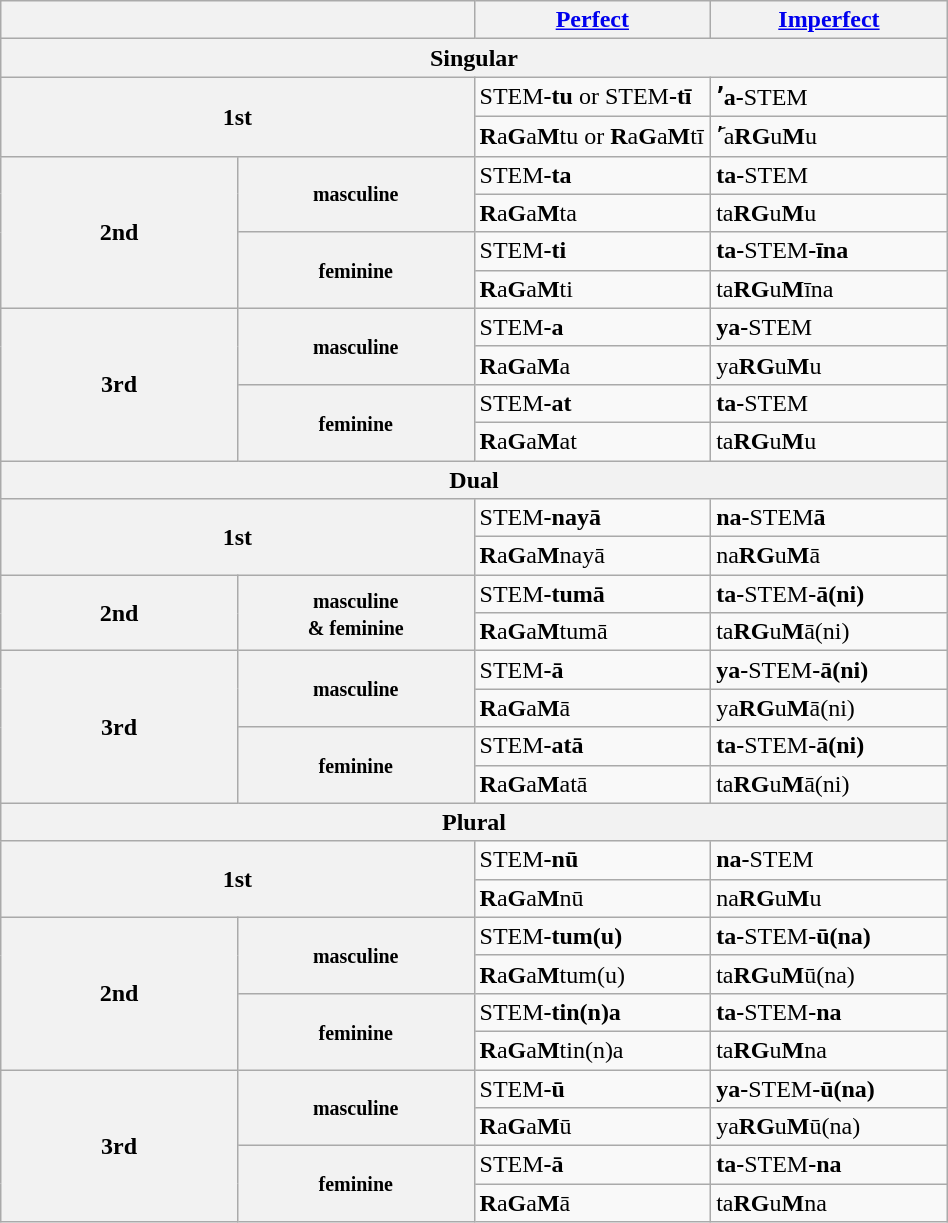<table class="wikitable" width="50%">
<tr>
<th width="25%" colspan="2"></th>
<th width="25%" align="center"><a href='#'>Perfect</a></th>
<th width="25%" align="center"><a href='#'>Imperfect</a></th>
</tr>
<tr>
<th width="100%" colspan="5">Singular</th>
</tr>
<tr>
<th width="25%" rowspan="2" colspan="2">1st</th>
<td width="25%">STEM<strong>-tu</strong> or STEM<strong>-tī</strong></td>
<td width="25%"><strong>ʼa-</strong>STEM</td>
</tr>
<tr>
<td width="25%"><strong>R</strong>a<strong>G</strong>a<strong>M</strong>tu or <strong>R</strong>a<strong>G</strong>a<strong>M</strong>tī</td>
<td width="25%">َʼa<strong>RG</strong>u<strong>M</strong>u</td>
</tr>
<tr>
<th width="25%" rowspan="4">2nd</th>
<th width="25%" rowspan="2"><small>masculine</small></th>
<td width="25%">STEM<strong>-ta</strong></td>
<td width="25%"><strong>ta-</strong>STEM</td>
</tr>
<tr>
<td width="25%"><strong>R</strong>a<strong>G</strong>a<strong>M</strong>ta</td>
<td width="25%">ta<strong>RG</strong>u<strong>M</strong>u</td>
</tr>
<tr>
<th width="25%" rowspan="2"><small>feminine</small></th>
<td width="25%">STEM<strong>-ti</strong></td>
<td width="25%"><strong>ta-</strong>STEM<strong>-īna</strong></td>
</tr>
<tr>
<td width="25%"><strong>R</strong>a<strong>G</strong>a<strong>M</strong>ti</td>
<td width="25%">ta<strong>RG</strong>u<strong>M</strong>īna</td>
</tr>
<tr>
<th width="25%" rowspan="4">3rd</th>
<th width="25%" rowspan="2"><small>masculine</small></th>
<td width="25%">STEM<strong>-a</strong></td>
<td width="25%"><strong>ya-</strong>STEM</td>
</tr>
<tr>
<td width="25%"><strong>R</strong>a<strong>G</strong>a<strong>M</strong>a</td>
<td width="25%">ya<strong>RG</strong>u<strong>M</strong>u</td>
</tr>
<tr>
<th width="25%" rowspan="2"><small>feminine</small></th>
<td width="25%">STEM<strong>-at</strong></td>
<td width="25%"><strong>ta-</strong>STEM</td>
</tr>
<tr>
<td width="25%"><strong>R</strong>a<strong>G</strong>a<strong>M</strong>at</td>
<td width="25%">ta<strong>RG</strong>u<strong>M</strong>u</td>
</tr>
<tr>
<th width="100%" colspan="5">Dual</th>
</tr>
<tr>
<th width="25%" rowspan="2" colspan="2">1st</th>
<td width="25%">STEM<strong>-nayā</strong></td>
<td width="25%"><strong>na-</strong>STEM<strong>ā</strong></td>
</tr>
<tr>
<td width="25%"><strong>R</strong>a<strong>G</strong>a<strong>M</strong>nayā</td>
<td width="25%">na<strong>RG</strong>u<strong>M</strong>ā</td>
</tr>
<tr>
<th width="25%" rowspan="2">2nd</th>
<th width="25%" rowspan="2"><small>masculine <br>& feminine</small></th>
<td width="25%">STEM<strong>-tumā</strong></td>
<td width="25%"><strong>ta-</strong>STEM<strong>-ā(ni)</strong></td>
</tr>
<tr>
<td width="25%"><strong>R</strong>a<strong>G</strong>a<strong>M</strong>tumā</td>
<td width="25%">ta<strong>RG</strong>u<strong>M</strong>ā(ni)</td>
</tr>
<tr>
<th width="25%" rowspan="4">3rd</th>
<th width="25%" rowspan="2"><small>masculine</small></th>
<td width="25%">STEM<strong>-ā</strong></td>
<td width="25%"><strong>ya-</strong>STEM<strong>-ā(ni)</strong></td>
</tr>
<tr>
<td width="25%"><strong>R</strong>a<strong>G</strong>a<strong>M</strong>ā</td>
<td width="25%">ya<strong>RG</strong>u<strong>M</strong>ā(ni)</td>
</tr>
<tr>
<th width="25%" rowspan="2"><small>feminine</small></th>
<td width="25%">STEM<strong>-atā</strong></td>
<td width="25%"><strong>ta-</strong>STEM<strong>-ā(ni)</strong></td>
</tr>
<tr>
<td width="25%"><strong>R</strong>a<strong>G</strong>a<strong>M</strong>atā</td>
<td width="25%">ta<strong>RG</strong>u<strong>M</strong>ā(ni)</td>
</tr>
<tr>
<th width="100%" colspan="5">Plural</th>
</tr>
<tr>
<th width="25%" rowspan="2" colspan="2">1st</th>
<td width="25%">STEM<strong>-nū</strong></td>
<td width="25%"><strong>na-</strong>STEM</td>
</tr>
<tr>
<td width="25%"><strong>R</strong>a<strong>G</strong>a<strong>M</strong>nū</td>
<td width="25%">na<strong>RG</strong>u<strong>M</strong>u</td>
</tr>
<tr>
<th width="25%" rowspan="4">2nd</th>
<th width="25%" rowspan="2"><small>masculine</small></th>
<td width="25%">STEM<strong>-tum(u)</strong></td>
<td width="25%"><strong>ta-</strong>STEM<strong>-ū(na)</strong></td>
</tr>
<tr>
<td width="25%"><strong>R</strong>a<strong>G</strong>a<strong>M</strong>tum(u)</td>
<td width="25%">ta<strong>RG</strong>u<strong>M</strong>ū(na)</td>
</tr>
<tr>
<th width="25%" rowspan="2"><small>feminine</small></th>
<td width="25%">STEM<strong>-tin(n)a</strong></td>
<td width="25%"><strong>ta-</strong>STEM<strong>-na</strong></td>
</tr>
<tr>
<td width="25%"><strong>R</strong>a<strong>G</strong>a<strong>M</strong>tin(n)a</td>
<td width="25%">ta<strong>RG</strong>u<strong>M</strong>na</td>
</tr>
<tr>
<th width="25%" rowspan="4">3rd</th>
<th width="25%" rowspan="2"><small>masculine</small></th>
<td width="25%">STEM<strong>-ū</strong></td>
<td width="25%"><strong>ya-</strong>STEM<strong>-ū(na)</strong></td>
</tr>
<tr>
<td width="25%"><strong>R</strong>a<strong>G</strong>a<strong>M</strong>ū</td>
<td width="25%">ya<strong>RG</strong>u<strong>M</strong>ū(na)</td>
</tr>
<tr>
<th width="25%" rowspan="2"><small>feminine</small></th>
<td width="25%">STEM<strong>-ā</strong></td>
<td width="25%"><strong>ta-</strong>STEM<strong>-na</strong></td>
</tr>
<tr>
<td width="25%"><strong>R</strong>a<strong>G</strong>a<strong>M</strong>ā</td>
<td width="25%">ta<strong>RG</strong>u<strong>M</strong>na</td>
</tr>
</table>
